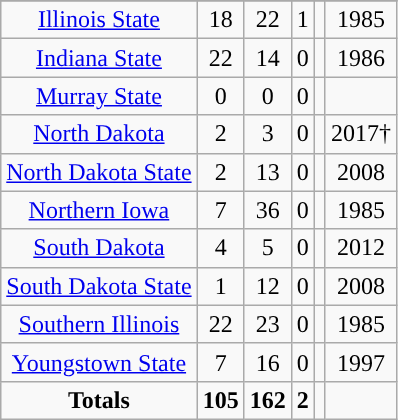<table class="wikitable" style="text-align:center;">
<tr>
</tr>
<tr style="text-align:center;" 2004–2012>
<td><a href='#'>Illinois State</a></td>
<td>18</td>
<td>22</td>
<td>1</td>
<td></td>
<td>1985</td>
</tr>
<tr style="text-align:center;">
<td><a href='#'>Indiana State</a></td>
<td>22</td>
<td>14</td>
<td>0</td>
<td></td>
<td>1986</td>
</tr>
<tr style="text-align:center;">
<td><a href='#'>Murray State</a></td>
<td>0</td>
<td>0</td>
<td>0</td>
<td></td>
<td></td>
</tr>
<tr style="text-align:center;">
<td><a href='#'>North Dakota</a></td>
<td>2</td>
<td>3</td>
<td>0</td>
<td></td>
<td>2017†</td>
</tr>
<tr style="text-align:center;">
<td><a href='#'>North Dakota State</a></td>
<td>2</td>
<td>13</td>
<td>0</td>
<td></td>
<td>2008</td>
</tr>
<tr style="text-align:center;">
<td><a href='#'>Northern Iowa</a></td>
<td>7</td>
<td>36</td>
<td>0</td>
<td></td>
<td>1985</td>
</tr>
<tr style="text-align:center;">
<td><a href='#'>South Dakota</a></td>
<td>4</td>
<td>5</td>
<td>0</td>
<td></td>
<td>2012</td>
</tr>
<tr style="text-align:center;">
<td><a href='#'>South Dakota State</a></td>
<td>1</td>
<td>12</td>
<td>0</td>
<td></td>
<td>2008</td>
</tr>
<tr style="text-align:center;">
<td><a href='#'>Southern Illinois</a></td>
<td>22</td>
<td>23</td>
<td>0</td>
<td></td>
<td>1985</td>
</tr>
<tr style="text-align:center;">
<td><a href='#'>Youngstown State</a></td>
<td>7</td>
<td>16</td>
<td>0</td>
<td></td>
<td>1997</td>
</tr>
<tr style="text-align:center; ">
<td><strong>Totals</strong></td>
<td><strong>105</strong></td>
<td><strong>162</strong></td>
<td><strong>2</strong></td>
<td><strong></strong></td>
<td></td>
</tr>
</table>
